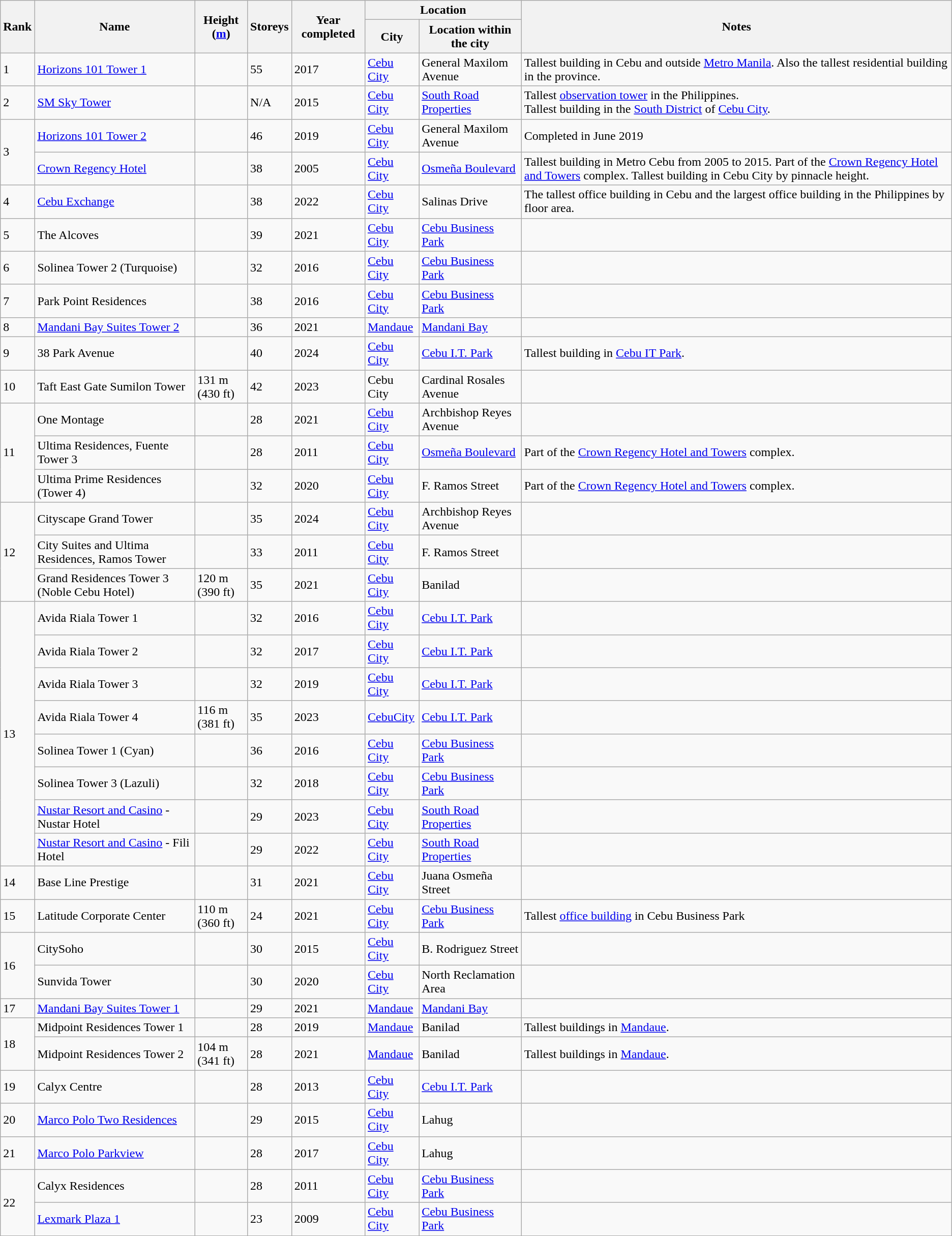<table class="wikitable sortable">
<tr>
<th rowspan="2">Rank</th>
<th rowspan="2">Name</th>
<th rowspan="2">Height (<a href='#'>m</a>)</th>
<th rowspan="2">Storeys</th>
<th rowspan="2">Year completed</th>
<th colspan="2">Location</th>
<th rowspan="2">Notes</th>
</tr>
<tr>
<th>City</th>
<th>Location within the city</th>
</tr>
<tr>
<td>1</td>
<td><a href='#'>Horizons 101 Tower 1</a></td>
<td></td>
<td>55</td>
<td>2017</td>
<td><a href='#'>Cebu City</a></td>
<td>General Maxilom Avenue</td>
<td>Tallest building in Cebu and outside <a href='#'>Metro Manila</a>.  Also the tallest residential building in the province.</td>
</tr>
<tr>
<td>2</td>
<td><a href='#'>SM Sky Tower</a></td>
<td></td>
<td>N/A</td>
<td>2015</td>
<td><a href='#'>Cebu City</a></td>
<td><a href='#'>South Road Properties</a></td>
<td>Tallest <a href='#'>observation tower</a> in the Philippines.<br>Tallest building in the <a href='#'>South District</a> of <a href='#'>Cebu City</a>.</td>
</tr>
<tr>
<td rowspan="2">3</td>
<td><a href='#'>Horizons 101 Tower 2</a></td>
<td></td>
<td>46</td>
<td>2019</td>
<td><a href='#'>Cebu City</a></td>
<td>General Maxilom Avenue</td>
<td>Completed in June 2019</td>
</tr>
<tr>
<td><a href='#'>Crown Regency Hotel</a></td>
<td></td>
<td>38</td>
<td>2005</td>
<td><a href='#'>Cebu City</a></td>
<td><a href='#'>Osmeña Boulevard</a></td>
<td>Tallest building in Metro Cebu from 2005 to 2015. Part of the <a href='#'>Crown Regency Hotel and Towers</a> complex.  Tallest building in Cebu City by pinnacle height.</td>
</tr>
<tr>
<td>4</td>
<td><a href='#'>Cebu Exchange</a></td>
<td></td>
<td>38</td>
<td>2022</td>
<td><a href='#'>Cebu City</a></td>
<td>Salinas Drive</td>
<td>The tallest office building in Cebu and the largest office building in the Philippines by floor area.</td>
</tr>
<tr>
<td>5</td>
<td>The Alcoves</td>
<td></td>
<td>39</td>
<td>2021</td>
<td><a href='#'>Cebu City</a></td>
<td><a href='#'>Cebu Business Park</a></td>
<td></td>
</tr>
<tr>
<td>6</td>
<td>Solinea Tower 2 (Turquoise)</td>
<td></td>
<td>32</td>
<td>2016</td>
<td><a href='#'>Cebu City</a></td>
<td><a href='#'>Cebu Business Park</a></td>
<td></td>
</tr>
<tr>
<td>7</td>
<td>Park Point Residences</td>
<td></td>
<td>38</td>
<td>2016</td>
<td><a href='#'>Cebu City</a></td>
<td><a href='#'>Cebu Business Park</a></td>
<td></td>
</tr>
<tr>
<td>8</td>
<td><a href='#'>Mandani Bay Suites Tower 2</a></td>
<td></td>
<td>36</td>
<td>2021</td>
<td><a href='#'>Mandaue</a></td>
<td><a href='#'>Mandani Bay</a></td>
<td></td>
</tr>
<tr>
<td>9</td>
<td>38 Park Avenue</td>
<td></td>
<td>40</td>
<td>2024</td>
<td><a href='#'>Cebu City</a></td>
<td><a href='#'>Cebu I.T. Park</a></td>
<td>Tallest building in <a href='#'>Cebu IT Park</a>.</td>
</tr>
<tr>
<td>10</td>
<td>Taft East Gate Sumilon Tower</td>
<td>131 m<br>(430 ft)</td>
<td>42</td>
<td>2023</td>
<td>Cebu<br>City</td>
<td>Cardinal Rosales Avenue</td>
<td></td>
</tr>
<tr>
<td rowspan="3">11</td>
<td>One Montage</td>
<td></td>
<td>28</td>
<td>2021</td>
<td><a href='#'>Cebu City</a></td>
<td>Archbishop Reyes Avenue</td>
<td></td>
</tr>
<tr>
<td>Ultima Residences, Fuente Tower 3</td>
<td></td>
<td>28</td>
<td>2011</td>
<td><a href='#'>Cebu City</a></td>
<td><a href='#'>Osmeña Boulevard</a></td>
<td>Part of the <a href='#'>Crown Regency Hotel and Towers</a> complex.</td>
</tr>
<tr>
<td>Ultima Prime Residences (Tower 4)</td>
<td></td>
<td>32</td>
<td>2020</td>
<td><a href='#'>Cebu City</a></td>
<td>F. Ramos Street</td>
<td>Part of the <a href='#'>Crown Regency Hotel and Towers</a> complex.</td>
</tr>
<tr>
<td rowspan="3">12</td>
<td>Cityscape Grand Tower</td>
<td></td>
<td>35</td>
<td>2024</td>
<td><a href='#'>Cebu City</a></td>
<td>Archbishop Reyes Avenue</td>
<td></td>
</tr>
<tr>
<td>City Suites and Ultima Residences, Ramos Tower</td>
<td></td>
<td>33</td>
<td>2011</td>
<td><a href='#'>Cebu City</a></td>
<td>F. Ramos Street</td>
<td></td>
</tr>
<tr>
<td>Grand Residences Tower 3 (Noble Cebu Hotel)</td>
<td>120 m<br>(390 ft)</td>
<td>35</td>
<td>2021</td>
<td><a href='#'>Cebu City</a></td>
<td>Banilad</td>
<td></td>
</tr>
<tr>
<td rowspan="8">13</td>
<td>Avida Riala Tower 1</td>
<td></td>
<td>32</td>
<td>2016</td>
<td><a href='#'>Cebu City</a></td>
<td><a href='#'>Cebu I.T. Park</a></td>
<td></td>
</tr>
<tr>
<td>Avida Riala Tower 2</td>
<td></td>
<td>32</td>
<td>2017</td>
<td><a href='#'>Cebu City</a></td>
<td><a href='#'>Cebu I.T. Park</a></td>
<td></td>
</tr>
<tr>
<td>Avida Riala Tower 3</td>
<td></td>
<td>32</td>
<td>2019</td>
<td><a href='#'>Cebu City</a></td>
<td><a href='#'>Cebu I.T. Park</a></td>
<td></td>
</tr>
<tr>
<td>Avida Riala Tower 4</td>
<td>116 m<br>(381 ft)</td>
<td>35</td>
<td>2023</td>
<td><a href='#'>CebuCity</a></td>
<td><a href='#'>Cebu I.T. Park</a></td>
<td></td>
</tr>
<tr>
<td>Solinea Tower 1 (Cyan)</td>
<td></td>
<td>36</td>
<td>2016</td>
<td><a href='#'>Cebu City</a></td>
<td><a href='#'>Cebu Business Park</a></td>
<td></td>
</tr>
<tr>
<td>Solinea Tower 3 (Lazuli)</td>
<td></td>
<td>32</td>
<td>2018</td>
<td><a href='#'>Cebu City</a></td>
<td><a href='#'>Cebu Business Park</a></td>
<td></td>
</tr>
<tr>
<td><a href='#'>Nustar Resort and Casino</a> - Nustar Hotel</td>
<td></td>
<td>29</td>
<td>2023</td>
<td><a href='#'>Cebu City</a></td>
<td><a href='#'>South Road Properties</a></td>
<td></td>
</tr>
<tr>
<td><a href='#'>Nustar Resort and Casino</a> - Fili Hotel</td>
<td></td>
<td>29</td>
<td>2022</td>
<td><a href='#'>Cebu City</a></td>
<td><a href='#'>South Road Properties</a></td>
<td></td>
</tr>
<tr>
<td>14</td>
<td>Base Line Prestige</td>
<td></td>
<td>31</td>
<td>2021</td>
<td><a href='#'>Cebu City</a></td>
<td>Juana Osmeña Street</td>
<td></td>
</tr>
<tr>
<td>15</td>
<td>Latitude Corporate Center</td>
<td>110 m<br>(360 ft)</td>
<td>24</td>
<td>2021</td>
<td><a href='#'>Cebu City</a></td>
<td><a href='#'>Cebu Business Park</a></td>
<td>Tallest <a href='#'>office building</a> in Cebu Business Park</td>
</tr>
<tr>
<td rowspan="2">16</td>
<td>CitySoho</td>
<td></td>
<td>30</td>
<td>2015</td>
<td><a href='#'>Cebu City</a></td>
<td>B. Rodriguez Street</td>
<td></td>
</tr>
<tr>
<td>Sunvida Tower</td>
<td></td>
<td>30</td>
<td>2020</td>
<td><a href='#'>Cebu City</a></td>
<td>North Reclamation Area</td>
<td></td>
</tr>
<tr>
<td>17</td>
<td><a href='#'>Mandani Bay Suites Tower 1</a></td>
<td></td>
<td>29</td>
<td>2021</td>
<td><a href='#'>Mandaue</a></td>
<td><a href='#'>Mandani Bay</a></td>
<td></td>
</tr>
<tr>
<td rowspan="2">18</td>
<td>Midpoint Residences Tower 1</td>
<td></td>
<td>28</td>
<td>2019</td>
<td><a href='#'>Mandaue</a></td>
<td>Banilad</td>
<td>Tallest buildings in <a href='#'>Mandaue</a>.</td>
</tr>
<tr>
<td>Midpoint Residences Tower 2</td>
<td>104 m<br>(341 ft)</td>
<td>28</td>
<td>2021</td>
<td><a href='#'>Mandaue</a></td>
<td>Banilad</td>
<td>Tallest buildings in <a href='#'>Mandaue</a>.</td>
</tr>
<tr>
<td>19</td>
<td>Calyx Centre</td>
<td></td>
<td>28</td>
<td>2013</td>
<td><a href='#'>Cebu City</a></td>
<td><a href='#'>Cebu I.T. Park</a></td>
<td></td>
</tr>
<tr>
<td>20</td>
<td><a href='#'>Marco Polo Two Residences</a></td>
<td></td>
<td>29</td>
<td>2015</td>
<td><a href='#'>Cebu City</a></td>
<td>Lahug</td>
<td></td>
</tr>
<tr>
<td>21</td>
<td><a href='#'>Marco Polo Parkview</a></td>
<td></td>
<td>28</td>
<td>2017</td>
<td><a href='#'>Cebu City</a></td>
<td>Lahug</td>
<td></td>
</tr>
<tr>
<td rowspan="2">22</td>
<td>Calyx Residences</td>
<td></td>
<td>28</td>
<td>2011</td>
<td><a href='#'>Cebu City</a></td>
<td><a href='#'>Cebu Business Park</a></td>
<td></td>
</tr>
<tr>
<td><a href='#'>Lexmark Plaza 1</a></td>
<td></td>
<td>23</td>
<td>2009</td>
<td><a href='#'>Cebu City</a></td>
<td><a href='#'>Cebu Business Park</a></td>
<td></td>
</tr>
<tr>
</tr>
</table>
